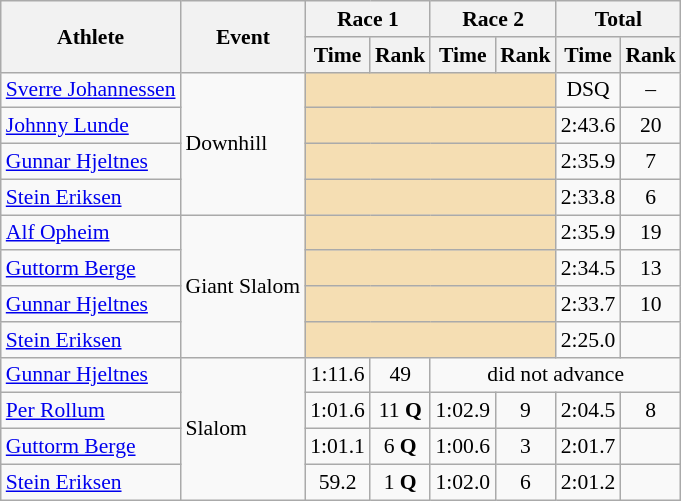<table class="wikitable" style="font-size:90%">
<tr>
<th rowspan="2">Athlete</th>
<th rowspan="2">Event</th>
<th colspan="2">Race 1</th>
<th colspan="2">Race 2</th>
<th colspan="2">Total</th>
</tr>
<tr>
<th>Time</th>
<th>Rank</th>
<th>Time</th>
<th>Rank</th>
<th>Time</th>
<th>Rank</th>
</tr>
<tr>
<td><a href='#'>Sverre Johannessen</a></td>
<td rowspan="4">Downhill</td>
<td colspan="4" bgcolor="wheat"></td>
<td align="center">DSQ</td>
<td align="center">–</td>
</tr>
<tr>
<td><a href='#'>Johnny Lunde</a></td>
<td colspan="4" bgcolor="wheat"></td>
<td align="center">2:43.6</td>
<td align="center">20</td>
</tr>
<tr>
<td><a href='#'>Gunnar Hjeltnes</a></td>
<td colspan="4" bgcolor="wheat"></td>
<td align="center">2:35.9</td>
<td align="center">7</td>
</tr>
<tr>
<td><a href='#'>Stein Eriksen</a></td>
<td colspan="4" bgcolor="wheat"></td>
<td align="center">2:33.8</td>
<td align="center">6</td>
</tr>
<tr>
<td><a href='#'>Alf Opheim</a></td>
<td rowspan="4">Giant Slalom</td>
<td colspan="4" bgcolor="wheat"></td>
<td align="center">2:35.9</td>
<td align="center">19</td>
</tr>
<tr>
<td><a href='#'>Guttorm Berge</a></td>
<td colspan="4" bgcolor="wheat"></td>
<td align="center">2:34.5</td>
<td align="center">13</td>
</tr>
<tr>
<td><a href='#'>Gunnar Hjeltnes</a></td>
<td colspan="4" bgcolor="wheat"></td>
<td align="center">2:33.7</td>
<td align="center">10</td>
</tr>
<tr>
<td><a href='#'>Stein Eriksen</a></td>
<td colspan="4" bgcolor="wheat"></td>
<td align="center">2:25.0</td>
<td align="center"></td>
</tr>
<tr>
<td><a href='#'>Gunnar Hjeltnes</a></td>
<td rowspan="4">Slalom</td>
<td align="center">1:11.6</td>
<td align="center">49</td>
<td colspan="4" align="center">did not advance</td>
</tr>
<tr>
<td><a href='#'>Per Rollum</a></td>
<td align="center">1:01.6</td>
<td align="center">11 <strong>Q</strong></td>
<td align="center">1:02.9</td>
<td align="center">9</td>
<td align="center">2:04.5</td>
<td align="center">8</td>
</tr>
<tr>
<td><a href='#'>Guttorm Berge</a></td>
<td align="center">1:01.1</td>
<td align="center">6 <strong>Q</strong></td>
<td align="center">1:00.6</td>
<td align="center">3</td>
<td align="center">2:01.7</td>
<td align="center"></td>
</tr>
<tr>
<td><a href='#'>Stein Eriksen</a></td>
<td align="center">59.2</td>
<td align="center">1 <strong>Q</strong></td>
<td align="center">1:02.0</td>
<td align="center">6</td>
<td align="center">2:01.2</td>
<td align="center"></td>
</tr>
</table>
